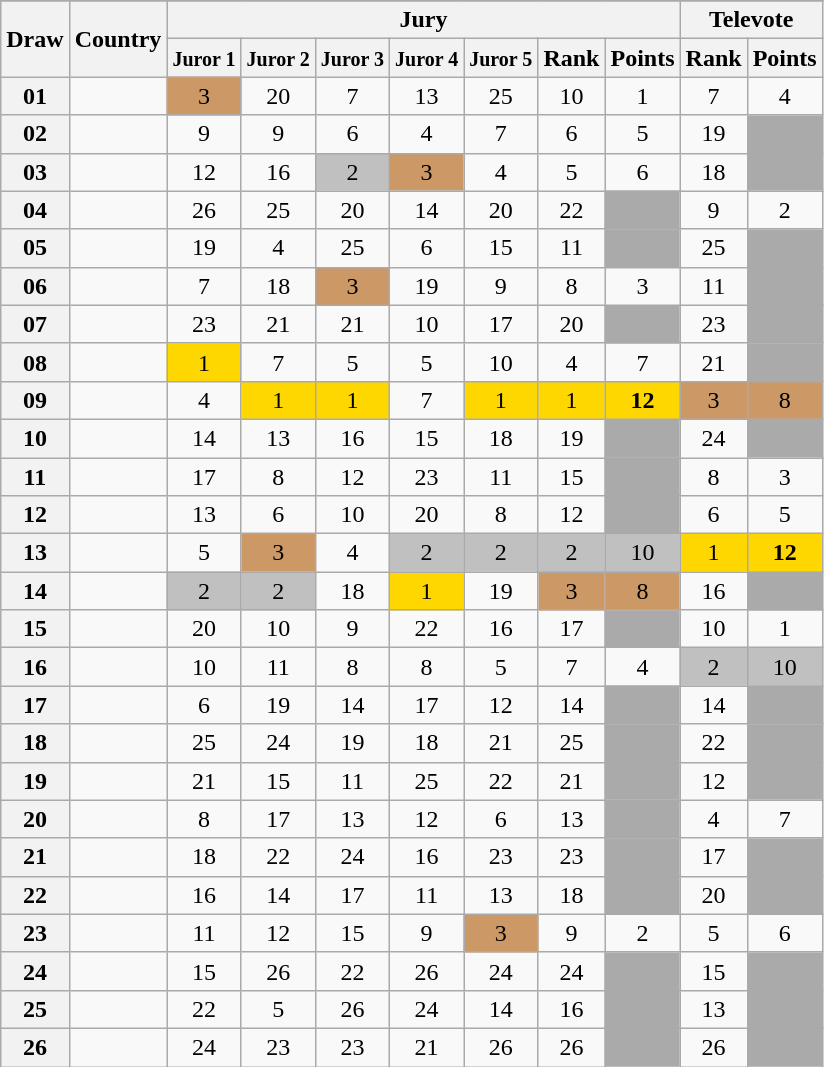<table class="sortable wikitable collapsible plainrowheaders" style="text-align:center;">
<tr>
</tr>
<tr>
<th scope="col" rowspan="2">Draw</th>
<th scope="col" rowspan="2">Country</th>
<th scope="col" colspan="7">Jury</th>
<th scope="col" colspan="2">Televote</th>
</tr>
<tr>
<th scope="col"><small>Juror 1</small></th>
<th scope="col"><small>Juror 2</small></th>
<th scope="col"><small>Juror 3</small></th>
<th scope="col"><small>Juror 4</small></th>
<th scope="col"><small>Juror 5</small></th>
<th scope="col">Rank</th>
<th scope="col">Points</th>
<th scope="col">Rank</th>
<th scope="col">Points</th>
</tr>
<tr>
<th scope="row" style="text-align:center;">01</th>
<td style="text-align:left;"></td>
<td style="background:#CC9966;">3</td>
<td>20</td>
<td>7</td>
<td>13</td>
<td>25</td>
<td>10</td>
<td>1</td>
<td>7</td>
<td>4</td>
</tr>
<tr>
<th scope="row" style="text-align:center;">02</th>
<td style="text-align:left;"></td>
<td>9</td>
<td>9</td>
<td>6</td>
<td>4</td>
<td>7</td>
<td>6</td>
<td>5</td>
<td>19</td>
<td style="background:#AAAAAA;"></td>
</tr>
<tr>
<th scope="row" style="text-align:center;">03</th>
<td style="text-align:left;"></td>
<td>12</td>
<td>16</td>
<td style="background:silver;">2</td>
<td style="background:#CC9966;">3</td>
<td>4</td>
<td>5</td>
<td>6</td>
<td>18</td>
<td style="background:#AAAAAA;"></td>
</tr>
<tr>
<th scope="row" style="text-align:center;">04</th>
<td style="text-align:left;"></td>
<td>26</td>
<td>25</td>
<td>20</td>
<td>14</td>
<td>20</td>
<td>22</td>
<td style="background:#AAAAAA;"></td>
<td>9</td>
<td>2</td>
</tr>
<tr>
<th scope="row" style="text-align:center;">05</th>
<td style="text-align:left;"></td>
<td>19</td>
<td>4</td>
<td>25</td>
<td>6</td>
<td>15</td>
<td>11</td>
<td style="background:#AAAAAA;"></td>
<td>25</td>
<td style="background:#AAAAAA;"></td>
</tr>
<tr>
<th scope="row" style="text-align:center;">06</th>
<td style="text-align:left;"></td>
<td>7</td>
<td>18</td>
<td style="background:#CC9966;">3</td>
<td>19</td>
<td>9</td>
<td>8</td>
<td>3</td>
<td>11</td>
<td style="background:#AAAAAA;"></td>
</tr>
<tr>
<th scope="row" style="text-align:center;">07</th>
<td style="text-align:left;"></td>
<td>23</td>
<td>21</td>
<td>21</td>
<td>10</td>
<td>17</td>
<td>20</td>
<td style="background:#AAAAAA;"></td>
<td>23</td>
<td style="background:#AAAAAA;"></td>
</tr>
<tr>
<th scope="row" style="text-align:center;">08</th>
<td style="text-align:left;"></td>
<td style="background:gold;">1</td>
<td>7</td>
<td>5</td>
<td>5</td>
<td>10</td>
<td>4</td>
<td>7</td>
<td>21</td>
<td style="background:#AAAAAA;"></td>
</tr>
<tr>
<th scope="row" style="text-align:center;">09</th>
<td style="text-align:left;"></td>
<td>4</td>
<td style="background:gold;">1</td>
<td style="background:gold;">1</td>
<td>7</td>
<td style="background:gold;">1</td>
<td style="background:gold;">1</td>
<td style="background:gold;"><strong>12</strong></td>
<td style="background:#CC9966;">3</td>
<td style="background:#CC9966;">8</td>
</tr>
<tr>
<th scope="row" style="text-align:center;">10</th>
<td style="text-align:left;"></td>
<td>14</td>
<td>13</td>
<td>16</td>
<td>15</td>
<td>18</td>
<td>19</td>
<td style="background:#AAAAAA;"></td>
<td>24</td>
<td style="background:#AAAAAA;"></td>
</tr>
<tr>
<th scope="row" style="text-align:center;">11</th>
<td style="text-align:left;"></td>
<td>17</td>
<td>8</td>
<td>12</td>
<td>23</td>
<td>11</td>
<td>15</td>
<td style="background:#AAAAAA;"></td>
<td>8</td>
<td>3</td>
</tr>
<tr>
<th scope="row" style="text-align:center;">12</th>
<td style="text-align:left;"></td>
<td>13</td>
<td>6</td>
<td>10</td>
<td>20</td>
<td>8</td>
<td>12</td>
<td style="background:#AAAAAA;"></td>
<td>6</td>
<td>5</td>
</tr>
<tr>
<th scope="row" style="text-align:center;">13</th>
<td style="text-align:left;"></td>
<td>5</td>
<td style="background:#CC9966;">3</td>
<td>4</td>
<td style="background:silver;">2</td>
<td style="background:silver;">2</td>
<td style="background:silver;">2</td>
<td style="background:silver;">10</td>
<td style="background:gold;">1</td>
<td style="background:gold;"><strong>12</strong></td>
</tr>
<tr>
<th scope="row" style="text-align:center;">14</th>
<td style="text-align:left;"></td>
<td style="background:silver;">2</td>
<td style="background:silver;">2</td>
<td>18</td>
<td style="background:gold;">1</td>
<td>19</td>
<td style="background:#CC9966;">3</td>
<td style="background:#CC9966;">8</td>
<td>16</td>
<td style="background:#AAAAAA;"></td>
</tr>
<tr>
<th scope="row" style="text-align:center;">15</th>
<td style="text-align:left;"></td>
<td>20</td>
<td>10</td>
<td>9</td>
<td>22</td>
<td>16</td>
<td>17</td>
<td style="background:#AAAAAA;"></td>
<td>10</td>
<td>1</td>
</tr>
<tr>
<th scope="row" style="text-align:center;">16</th>
<td style="text-align:left;"></td>
<td>10</td>
<td>11</td>
<td>8</td>
<td>8</td>
<td>5</td>
<td>7</td>
<td>4</td>
<td style="background:silver;">2</td>
<td style="background:silver;">10</td>
</tr>
<tr>
<th scope="row" style="text-align:center;">17</th>
<td style="text-align:left;"></td>
<td>6</td>
<td>19</td>
<td>14</td>
<td>17</td>
<td>12</td>
<td>14</td>
<td style="background:#AAAAAA;"></td>
<td>14</td>
<td style="background:#AAAAAA;"></td>
</tr>
<tr>
<th scope="row" style="text-align:center;">18</th>
<td style="text-align:left;"></td>
<td>25</td>
<td>24</td>
<td>19</td>
<td>18</td>
<td>21</td>
<td>25</td>
<td style="background:#AAAAAA;"></td>
<td>22</td>
<td style="background:#AAAAAA;"></td>
</tr>
<tr>
<th scope="row" style="text-align:center;">19</th>
<td style="text-align:left;"></td>
<td>21</td>
<td>15</td>
<td>11</td>
<td>25</td>
<td>22</td>
<td>21</td>
<td style="background:#AAAAAA;"></td>
<td>12</td>
<td style="background:#AAAAAA;"></td>
</tr>
<tr>
<th scope="row" style="text-align:center;">20</th>
<td style="text-align:left;"></td>
<td>8</td>
<td>17</td>
<td>13</td>
<td>12</td>
<td>6</td>
<td>13</td>
<td style="background:#AAAAAA;"></td>
<td>4</td>
<td>7</td>
</tr>
<tr>
<th scope="row" style="text-align:center;">21</th>
<td style="text-align:left;"></td>
<td>18</td>
<td>22</td>
<td>24</td>
<td>16</td>
<td>23</td>
<td>23</td>
<td style="background:#AAAAAA;"></td>
<td>17</td>
<td style="background:#AAAAAA;"></td>
</tr>
<tr>
<th scope="row" style="text-align:center;">22</th>
<td style="text-align:left;"></td>
<td>16</td>
<td>14</td>
<td>17</td>
<td>11</td>
<td>13</td>
<td>18</td>
<td style="background:#AAAAAA;"></td>
<td>20</td>
<td style="background:#AAAAAA;"></td>
</tr>
<tr>
<th scope="row" style="text-align:center;">23</th>
<td style="text-align:left;"></td>
<td>11</td>
<td>12</td>
<td>15</td>
<td>9</td>
<td style="background:#CC9966;">3</td>
<td>9</td>
<td>2</td>
<td>5</td>
<td>6</td>
</tr>
<tr>
<th scope="row" style="text-align:center;">24</th>
<td style="text-align:left;"></td>
<td>15</td>
<td>26</td>
<td>22</td>
<td>26</td>
<td>24</td>
<td>24</td>
<td style="background:#AAAAAA;"></td>
<td>15</td>
<td style="background:#AAAAAA;"></td>
</tr>
<tr>
<th scope="row" style="text-align:center;">25</th>
<td style="text-align:left;"></td>
<td>22</td>
<td>5</td>
<td>26</td>
<td>24</td>
<td>14</td>
<td>16</td>
<td style="background:#AAAAAA;"></td>
<td>13</td>
<td style="background:#AAAAAA;"></td>
</tr>
<tr>
<th scope="row" style="text-align:center;">26</th>
<td style="text-align:left;"></td>
<td>24</td>
<td>23</td>
<td>23</td>
<td>21</td>
<td>26</td>
<td>26</td>
<td style="background:#AAAAAA;"></td>
<td>26</td>
<td style="background:#AAAAAA;"></td>
</tr>
</table>
